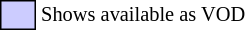<table class="toccolours" style="font-size: 85%; white-space: nowrap;">
<tr>
<td style="background:#CCCCFF; border: 1px solid black;">      </td>
<td>Shows available as VOD</td>
</tr>
</table>
